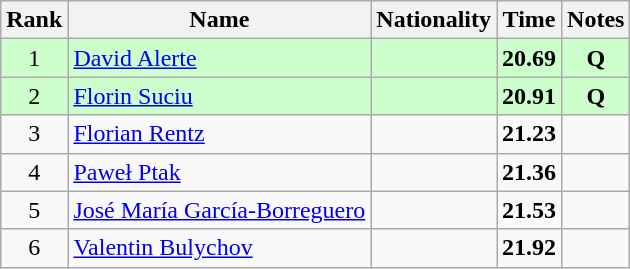<table class="wikitable sortable" style="text-align:center">
<tr>
<th>Rank</th>
<th>Name</th>
<th>Nationality</th>
<th>Time</th>
<th>Notes</th>
</tr>
<tr bgcolor=ccffcc>
<td>1</td>
<td align=left><a href='#'>David Alerte</a></td>
<td align=left></td>
<td><strong>20.69</strong></td>
<td><strong>Q</strong></td>
</tr>
<tr bgcolor=ccffcc>
<td>2</td>
<td align=left><a href='#'>Florin Suciu</a></td>
<td align=left></td>
<td><strong>20.91</strong></td>
<td><strong>Q</strong></td>
</tr>
<tr>
<td>3</td>
<td align=left><a href='#'>Florian Rentz</a></td>
<td align=left></td>
<td><strong>21.23</strong></td>
<td></td>
</tr>
<tr>
<td>4</td>
<td align=left><a href='#'>Paweł Ptak</a></td>
<td align=left></td>
<td><strong>21.36</strong></td>
<td></td>
</tr>
<tr>
<td>5</td>
<td align=left><a href='#'>José María García-Borreguero</a></td>
<td align=left></td>
<td><strong>21.53</strong></td>
<td></td>
</tr>
<tr>
<td>6</td>
<td align=left><a href='#'>Valentin Bulychov</a></td>
<td align=left></td>
<td><strong>21.92</strong></td>
<td></td>
</tr>
</table>
